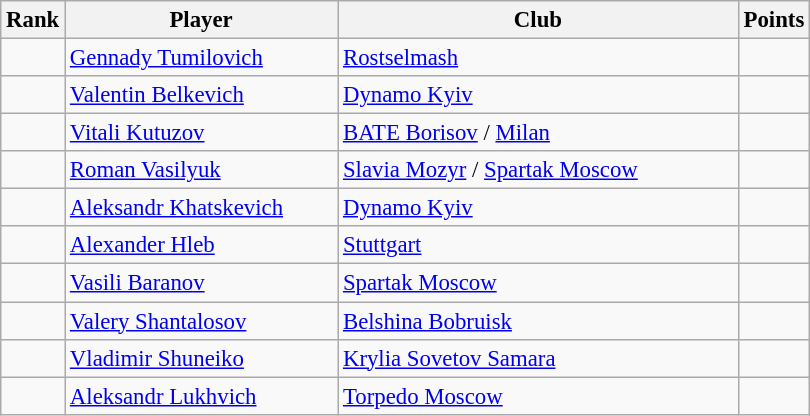<table class="wikitable" style="font-size:95%;">
<tr>
<th>Rank</th>
<th width="175pt">Player</th>
<th width="260pt">Club</th>
<th>Points</th>
</tr>
<tr>
<td></td>
<td><a href='#'>Gennady Tumilovich</a></td>
<td> <a href='#'>Rostselmash</a></td>
<td></td>
</tr>
<tr>
<td></td>
<td><a href='#'>Valentin Belkevich</a></td>
<td> <a href='#'>Dynamo Kyiv</a></td>
<td></td>
</tr>
<tr>
<td></td>
<td><a href='#'>Vitali Kutuzov</a></td>
<td> <a href='#'>BATE Borisov</a> /  <a href='#'>Milan</a></td>
<td></td>
</tr>
<tr>
<td></td>
<td><a href='#'>Roman Vasilyuk</a></td>
<td> <a href='#'>Slavia Mozyr</a> /  <a href='#'>Spartak Moscow</a></td>
<td></td>
</tr>
<tr>
<td></td>
<td><a href='#'>Aleksandr Khatskevich</a></td>
<td> <a href='#'>Dynamo Kyiv</a></td>
<td></td>
</tr>
<tr>
<td></td>
<td><a href='#'>Alexander Hleb</a></td>
<td> <a href='#'>Stuttgart</a></td>
<td></td>
</tr>
<tr>
<td></td>
<td><a href='#'>Vasili Baranov</a></td>
<td> <a href='#'>Spartak Moscow</a></td>
<td></td>
</tr>
<tr>
<td></td>
<td><a href='#'>Valery Shantalosov</a></td>
<td> <a href='#'>Belshina Bobruisk</a></td>
<td></td>
</tr>
<tr>
<td></td>
<td><a href='#'>Vladimir Shuneiko</a></td>
<td> <a href='#'>Krylia Sovetov Samara</a></td>
<td></td>
</tr>
<tr>
<td></td>
<td><a href='#'>Aleksandr Lukhvich</a></td>
<td> <a href='#'>Torpedo Moscow</a></td>
<td></td>
</tr>
</table>
